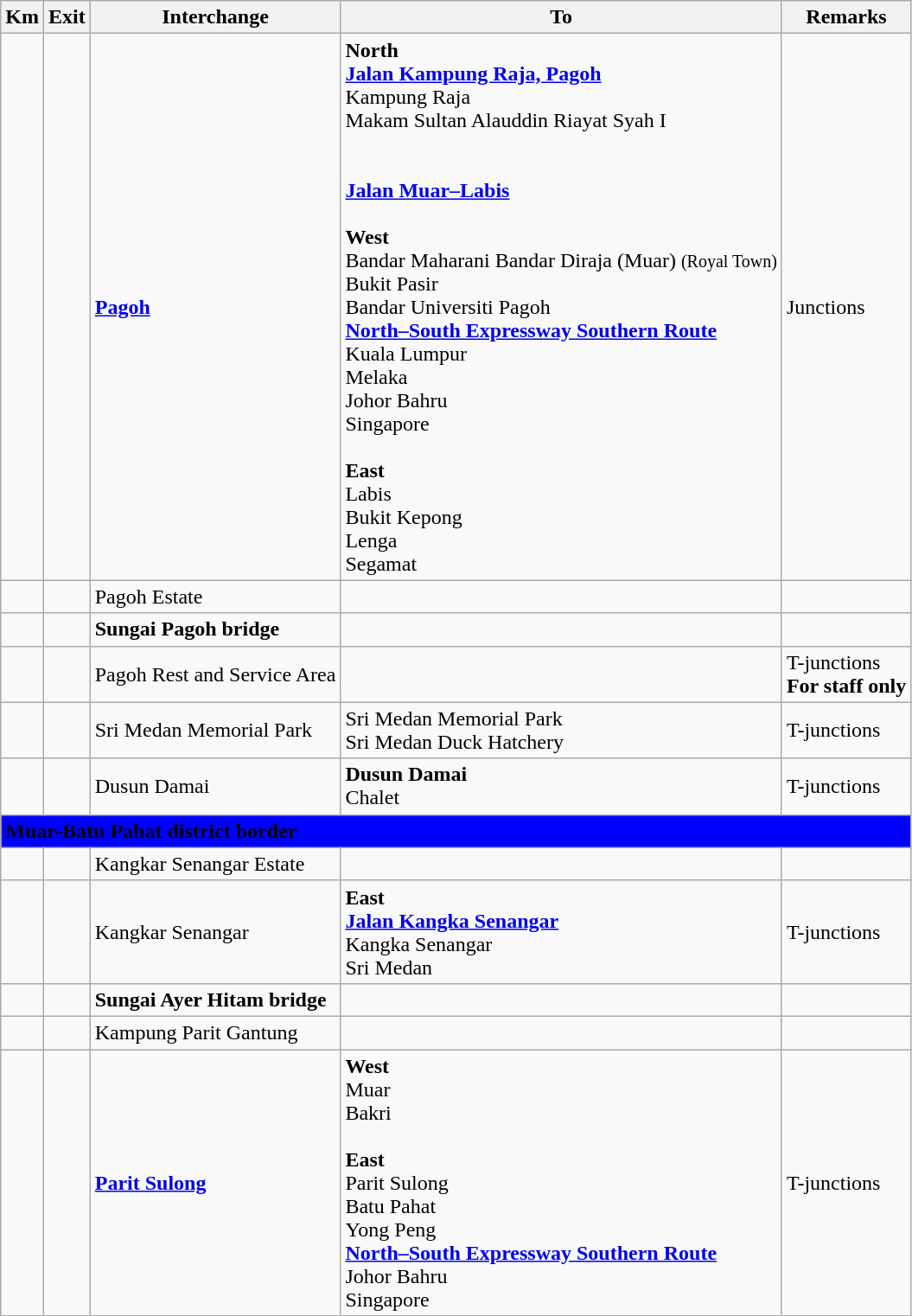<table class="wikitable">
<tr>
<th>Km</th>
<th>Exit</th>
<th>Interchange</th>
<th>To</th>
<th>Remarks</th>
</tr>
<tr>
<td></td>
<td></td>
<td><strong><a href='#'>Pagoh</a></strong></td>
<td><strong>North</strong><br><strong><a href='#'>Jalan Kampung Raja, Pagoh</a></strong><br>Kampung Raja<br>Makam Sultan Alauddin Riayat Syah I<br><br><br> <strong><a href='#'>Jalan Muar–Labis</a></strong><br><br><strong>West</strong><br> Bandar Maharani Bandar Diraja (Muar) <small>(Royal Town)</small><br> Bukit Pasir<br>Bandar Universiti Pagoh <br>  <strong><a href='#'>North–South Expressway Southern Route</a></strong><br>Kuala Lumpur<br>Melaka<br>Johor Bahru<br>Singapore<br><br><strong>East</strong><br> Labis<br> Bukit Kepong<br> Lenga<br> Segamat</td>
<td>Junctions</td>
</tr>
<tr>
<td></td>
<td></td>
<td>Pagoh Estate</td>
<td></td>
<td></td>
</tr>
<tr>
<td></td>
<td></td>
<td><strong>Sungai Pagoh bridge</strong></td>
<td></td>
<td></td>
</tr>
<tr>
<td></td>
<td></td>
<td>Pagoh Rest and Service Area</td>
<td></td>
<td>T-junctions<br><strong>For staff only</strong></td>
</tr>
<tr>
<td></td>
<td></td>
<td>Sri Medan Memorial Park</td>
<td>Sri Medan Memorial Park<br>Sri Medan Duck Hatchery</td>
<td>T-junctions</td>
</tr>
<tr>
<td></td>
<td></td>
<td>Dusun Damai</td>
<td><strong>Dusun Damai</strong><br>Chalet<br> </td>
<td>T-junctions</td>
</tr>
<tr>
<td style="width:600px" colspan="6" style="text-align:center" bgcolor="blue"><strong><span>Muar-Batu Pahat district border</span></strong></td>
</tr>
<tr>
<td></td>
<td></td>
<td>Kangkar Senangar Estate</td>
<td></td>
<td></td>
</tr>
<tr>
<td></td>
<td></td>
<td>Kangkar Senangar</td>
<td><strong>East</strong><br> <strong><a href='#'>Jalan Kangka Senangar</a></strong><br>Kangka Senangar<br>Sri Medan</td>
<td>T-junctions</td>
</tr>
<tr>
<td></td>
<td></td>
<td><strong>Sungai Ayer Hitam bridge</strong></td>
<td></td>
<td></td>
</tr>
<tr>
<td></td>
<td></td>
<td>Kampung Parit Gantung</td>
<td></td>
<td></td>
</tr>
<tr>
<td></td>
<td></td>
<td><strong><a href='#'>Parit Sulong</a></strong></td>
<td><strong>West</strong><br> Muar<br> Bakri<br><br><strong>East</strong><br> Parit Sulong<br> Batu Pahat<br> Yong Peng<br>  <strong><a href='#'>North–South Expressway Southern Route</a></strong><br>Johor Bahru<br>Singapore</td>
<td>T-junctions</td>
</tr>
</table>
